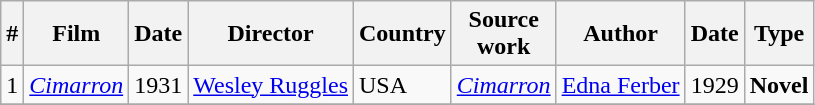<table class="wikitable">
<tr>
<th>#</th>
<th>Film</th>
<th>Date</th>
<th>Director</th>
<th>Country</th>
<th>Source<br>work</th>
<th>Author</th>
<th>Date</th>
<th>Type</th>
</tr>
<tr>
<td>1</td>
<td><em><a href='#'>Cimarron</a></em></td>
<td>1931</td>
<td><a href='#'>Wesley Ruggles</a></td>
<td>USA</td>
<td><em><a href='#'>Cimarron</a></em></td>
<td><a href='#'>Edna Ferber</a></td>
<td>1929</td>
<td><strong>Novel</strong></td>
</tr>
<tr>
</tr>
</table>
